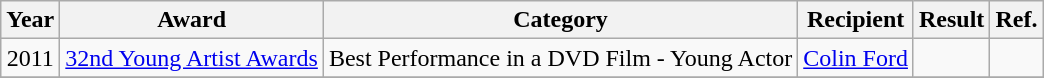<table class="wikitable sortable plainrowheaders" style="text-align:center;">
<tr>
<th>Year</th>
<th>Award</th>
<th>Category</th>
<th>Recipient</th>
<th>Result</th>
<th>Ref.</th>
</tr>
<tr>
<td>2011</td>
<td><a href='#'>32nd Young Artist Awards</a></td>
<td>Best Performance in a DVD Film - Young Actor</td>
<td><a href='#'>Colin Ford</a></td>
<td></td>
<td></td>
</tr>
<tr>
</tr>
</table>
